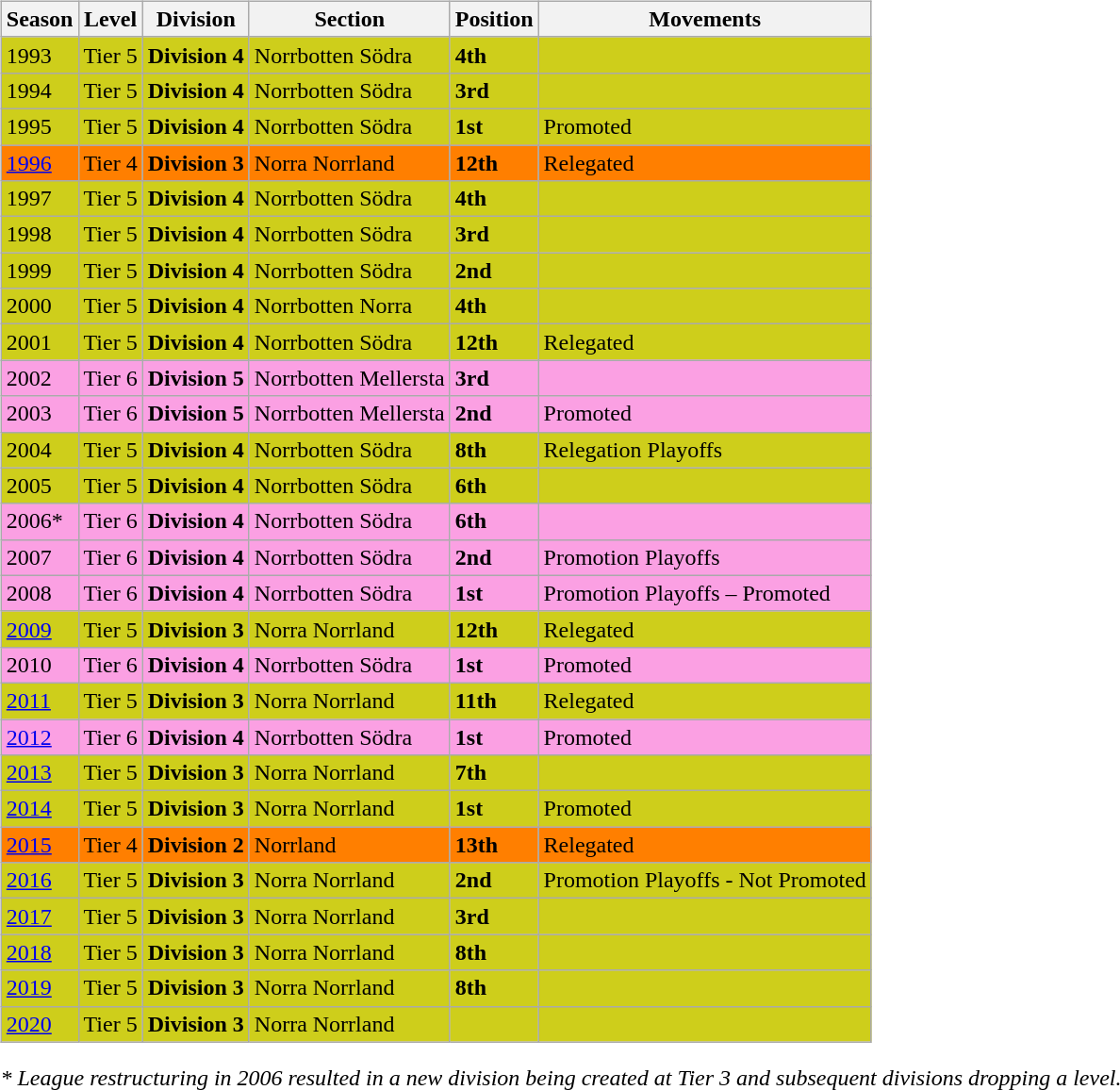<table>
<tr>
<td valign="top" width=0%><br><table class="wikitable">
<tr style="background:#f0f6fa;">
<th><strong>Season</strong></th>
<th><strong>Level</strong></th>
<th><strong>Division</strong></th>
<th><strong>Section</strong></th>
<th><strong>Position</strong></th>
<th><strong>Movements</strong></th>
</tr>
<tr>
<td style="background:#CECE1B;">1993</td>
<td style="background:#CECE1B;">Tier 5</td>
<td style="background:#CECE1B;"><strong>Division 4</strong></td>
<td style="background:#CECE1B;">Norrbotten Södra</td>
<td style="background:#CECE1B;"><strong>4th</strong></td>
<td style="background:#CECE1B;"></td>
</tr>
<tr>
<td style="background:#CECE1B;">1994</td>
<td style="background:#CECE1B;">Tier 5</td>
<td style="background:#CECE1B;"><strong>Division 4</strong></td>
<td style="background:#CECE1B;">Norrbotten Södra</td>
<td style="background:#CECE1B;"><strong>3rd</strong></td>
<td style="background:#CECE1B;"></td>
</tr>
<tr>
<td style="background:#CECE1B;">1995</td>
<td style="background:#CECE1B;">Tier 5</td>
<td style="background:#CECE1B;"><strong>Division 4</strong></td>
<td style="background:#CECE1B;">Norrbotten Södra</td>
<td style="background:#CECE1B;"><strong>1st</strong></td>
<td style="background:#CECE1B;">Promoted</td>
</tr>
<tr>
<td style="background:#FF7F00;"><a href='#'>1996</a></td>
<td style="background:#FF7F00;">Tier 4</td>
<td style="background:#FF7F00;"><strong>Division 3</strong></td>
<td style="background:#FF7F00;">Norra Norrland</td>
<td style="background:#FF7F00;"><strong>12th</strong></td>
<td style="background:#FF7F00;">Relegated</td>
</tr>
<tr>
<td style="background:#CECE1B;">1997</td>
<td style="background:#CECE1B;">Tier 5</td>
<td style="background:#CECE1B;"><strong>Division 4</strong></td>
<td style="background:#CECE1B;">Norrbotten Södra</td>
<td style="background:#CECE1B;"><strong>4th</strong></td>
<td style="background:#CECE1B;"></td>
</tr>
<tr>
<td style="background:#CECE1B;">1998</td>
<td style="background:#CECE1B;">Tier 5</td>
<td style="background:#CECE1B;"><strong>Division 4</strong></td>
<td style="background:#CECE1B;">Norrbotten Södra</td>
<td style="background:#CECE1B;"><strong>3rd</strong></td>
<td style="background:#CECE1B;"></td>
</tr>
<tr>
<td style="background:#CECE1B;">1999</td>
<td style="background:#CECE1B;">Tier 5</td>
<td style="background:#CECE1B;"><strong>Division 4</strong></td>
<td style="background:#CECE1B;">Norrbotten Södra</td>
<td style="background:#CECE1B;"><strong>2nd</strong></td>
<td style="background:#CECE1B;"></td>
</tr>
<tr>
<td style="background:#CECE1B;">2000</td>
<td style="background:#CECE1B;">Tier 5</td>
<td style="background:#CECE1B;"><strong>Division 4</strong></td>
<td style="background:#CECE1B;">Norrbotten Norra</td>
<td style="background:#CECE1B;"><strong>4th</strong></td>
<td style="background:#CECE1B;"></td>
</tr>
<tr>
<td style="background:#CECE1B;">2001</td>
<td style="background:#CECE1B;">Tier 5</td>
<td style="background:#CECE1B;"><strong>Division 4</strong></td>
<td style="background:#CECE1B;">Norrbotten Södra</td>
<td style="background:#CECE1B;"><strong>12th</strong></td>
<td style="background:#CECE1B;">Relegated</td>
</tr>
<tr>
<td style="background:#FBA0E3;">2002</td>
<td style="background:#FBA0E3;">Tier 6</td>
<td style="background:#FBA0E3;"><strong>Division 5</strong></td>
<td style="background:#FBA0E3;">Norrbotten Mellersta</td>
<td style="background:#FBA0E3;"><strong>3rd</strong></td>
<td style="background:#FBA0E3;"></td>
</tr>
<tr>
<td style="background:#FBA0E3;">2003</td>
<td style="background:#FBA0E3;">Tier 6</td>
<td style="background:#FBA0E3;"><strong>Division 5</strong></td>
<td style="background:#FBA0E3;">Norrbotten Mellersta</td>
<td style="background:#FBA0E3;"><strong>2nd</strong></td>
<td style="background:#FBA0E3;">Promoted</td>
</tr>
<tr>
<td style="background:#CECE1B;">2004</td>
<td style="background:#CECE1B;">Tier 5</td>
<td style="background:#CECE1B;"><strong>Division 4</strong></td>
<td style="background:#CECE1B;">Norrbotten Södra</td>
<td style="background:#CECE1B;"><strong>8th</strong></td>
<td style="background:#CECE1B;">Relegation Playoffs</td>
</tr>
<tr>
<td style="background:#CECE1B;">2005</td>
<td style="background:#CECE1B;">Tier 5</td>
<td style="background:#CECE1B;"><strong>Division 4</strong></td>
<td style="background:#CECE1B;">Norrbotten Södra</td>
<td style="background:#CECE1B;"><strong>6th</strong></td>
<td style="background:#CECE1B;"></td>
</tr>
<tr>
<td style="background:#FBA0E3;">2006*</td>
<td style="background:#FBA0E3;">Tier 6</td>
<td style="background:#FBA0E3;"><strong>Division 4</strong></td>
<td style="background:#FBA0E3;">Norrbotten Södra</td>
<td style="background:#FBA0E3;"><strong>6th</strong></td>
<td style="background:#FBA0E3;"></td>
</tr>
<tr>
<td style="background:#FBA0E3;">2007</td>
<td style="background:#FBA0E3;">Tier 6</td>
<td style="background:#FBA0E3;"><strong>Division 4</strong></td>
<td style="background:#FBA0E3;">Norrbotten Södra</td>
<td style="background:#FBA0E3;"><strong>2nd</strong></td>
<td style="background:#FBA0E3;">Promotion Playoffs</td>
</tr>
<tr>
<td style="background:#FBA0E3;">2008</td>
<td style="background:#FBA0E3;">Tier 6</td>
<td style="background:#FBA0E3;"><strong>Division 4</strong></td>
<td style="background:#FBA0E3;">Norrbotten Södra</td>
<td style="background:#FBA0E3;"><strong>1st</strong></td>
<td style="background:#FBA0E3;">Promotion Playoffs – Promoted</td>
</tr>
<tr>
<td style="background:#CECE1B;"><a href='#'>2009</a></td>
<td style="background:#CECE1B;">Tier 5</td>
<td style="background:#CECE1B;"><strong>Division 3</strong></td>
<td style="background:#CECE1B;">Norra Norrland</td>
<td style="background:#CECE1B;"><strong>12th</strong></td>
<td style="background:#CECE1B;">Relegated</td>
</tr>
<tr>
<td style="background:#FBA0E3;">2010</td>
<td style="background:#FBA0E3;">Tier 6</td>
<td style="background:#FBA0E3;"><strong>Division 4</strong></td>
<td style="background:#FBA0E3;">Norrbotten Södra</td>
<td style="background:#FBA0E3;"><strong>1st</strong></td>
<td style="background:#FBA0E3;">Promoted</td>
</tr>
<tr>
<td style="background:#CECE1B;"><a href='#'>2011</a></td>
<td style="background:#CECE1B;">Tier 5</td>
<td style="background:#CECE1B;"><strong>Division 3</strong></td>
<td style="background:#CECE1B;">Norra Norrland</td>
<td style="background:#CECE1B;"><strong>11th</strong></td>
<td style="background:#CECE1B;">Relegated</td>
</tr>
<tr>
<td style="background:#FBA0E3;"><a href='#'>2012</a></td>
<td style="background:#FBA0E3;">Tier 6</td>
<td style="background:#FBA0E3;"><strong>Division 4</strong></td>
<td style="background:#FBA0E3;">Norrbotten Södra</td>
<td style="background:#FBA0E3;"><strong>1st</strong></td>
<td style="background:#FBA0E3;">Promoted</td>
</tr>
<tr>
<td style="background:#CECE1B;"><a href='#'>2013</a></td>
<td style="background:#CECE1B;">Tier 5</td>
<td style="background:#CECE1B;"><strong>Division 3</strong></td>
<td style="background:#CECE1B;">Norra Norrland</td>
<td style="background:#CECE1B;"><strong>7th</strong></td>
<td style="background:#CECE1B;"></td>
</tr>
<tr>
<td style="background:#CECE1B;"><a href='#'>2014</a></td>
<td style="background:#CECE1B;">Tier 5</td>
<td style="background:#CECE1B;"><strong>Division 3</strong></td>
<td style="background:#CECE1B;">Norra Norrland</td>
<td style="background:#CECE1B;"><strong>1st</strong></td>
<td style="background:#CECE1B;">Promoted</td>
</tr>
<tr>
<td style="background:#FF7F00;"><a href='#'>2015</a></td>
<td style="background:#FF7F00;">Tier 4</td>
<td style="background:#FF7F00;"><strong>Division 2</strong></td>
<td style="background:#FF7F00;">Norrland</td>
<td style="background:#FF7F00;"><strong>13th</strong></td>
<td style="background:#FF7F00;">Relegated</td>
</tr>
<tr>
<td style="background:#CECE1B;"><a href='#'>2016</a></td>
<td style="background:#CECE1B;">Tier 5</td>
<td style="background:#CECE1B;"><strong>Division 3</strong></td>
<td style="background:#CECE1B;">Norra Norrland</td>
<td style="background:#CECE1B;"><strong>2nd</strong></td>
<td style="background:#CECE1B;">Promotion Playoffs - Not Promoted</td>
</tr>
<tr>
<td style="background:#CECE1B;"><a href='#'>2017</a></td>
<td style="background:#CECE1B;">Tier 5</td>
<td style="background:#CECE1B;"><strong>Division 3</strong></td>
<td style="background:#CECE1B;">Norra Norrland</td>
<td style="background:#CECE1B;"><strong>3rd</strong></td>
<td style="background:#CECE1B;"></td>
</tr>
<tr>
<td style="background:#CECE1B;"><a href='#'>2018</a></td>
<td style="background:#CECE1B;">Tier 5</td>
<td style="background:#CECE1B;"><strong>Division 3</strong></td>
<td style="background:#CECE1B;">Norra Norrland</td>
<td style="background:#CECE1B;"><strong>8th</strong></td>
<td style="background:#CECE1B;"></td>
</tr>
<tr>
<td style="background:#CECE1B;"><a href='#'>2019</a></td>
<td style="background:#CECE1B;">Tier 5</td>
<td style="background:#CECE1B;"><strong>Division 3</strong></td>
<td style="background:#CECE1B;">Norra Norrland</td>
<td style="background:#CECE1B;"><strong>8th</strong></td>
<td style="background:#CECE1B;"></td>
</tr>
<tr>
<td style="background:#CECE1B;"><a href='#'>2020</a></td>
<td style="background:#CECE1B;">Tier 5</td>
<td style="background:#CECE1B;"><strong>Division 3</strong></td>
<td style="background:#CECE1B;">Norra Norrland</td>
<td style="background:#CECE1B;"></td>
<td style="background:#CECE1B;"></td>
</tr>
</table>
<em>* League restructuring in 2006 resulted in a new division being created at Tier 3 and subsequent divisions dropping a level.</em> 

</td>
</tr>
</table>
